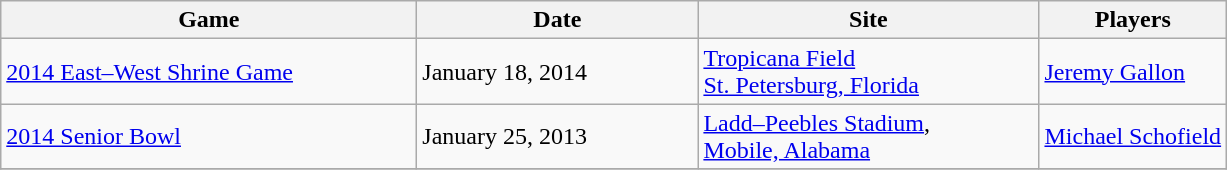<table class="wikitable">
<tr>
<th style="width:270px">Game</th>
<th style="width:180px">Date</th>
<th style="width:220px">Site</th>
<th>Players</th>
</tr>
<tr>
<td><a href='#'>2014 East–West Shrine Game</a></td>
<td>January 18, 2014</td>
<td><a href='#'>Tropicana Field</a><br><a href='#'>St. Petersburg, Florida</a></td>
<td><a href='#'>Jeremy Gallon</a></td>
</tr>
<tr>
<td><a href='#'>2014 Senior Bowl</a></td>
<td>January 25, 2013</td>
<td><a href='#'>Ladd–Peebles Stadium</a>,<br><a href='#'>Mobile, Alabama</a></td>
<td><a href='#'>Michael Schofield</a></td>
</tr>
<tr>
</tr>
</table>
